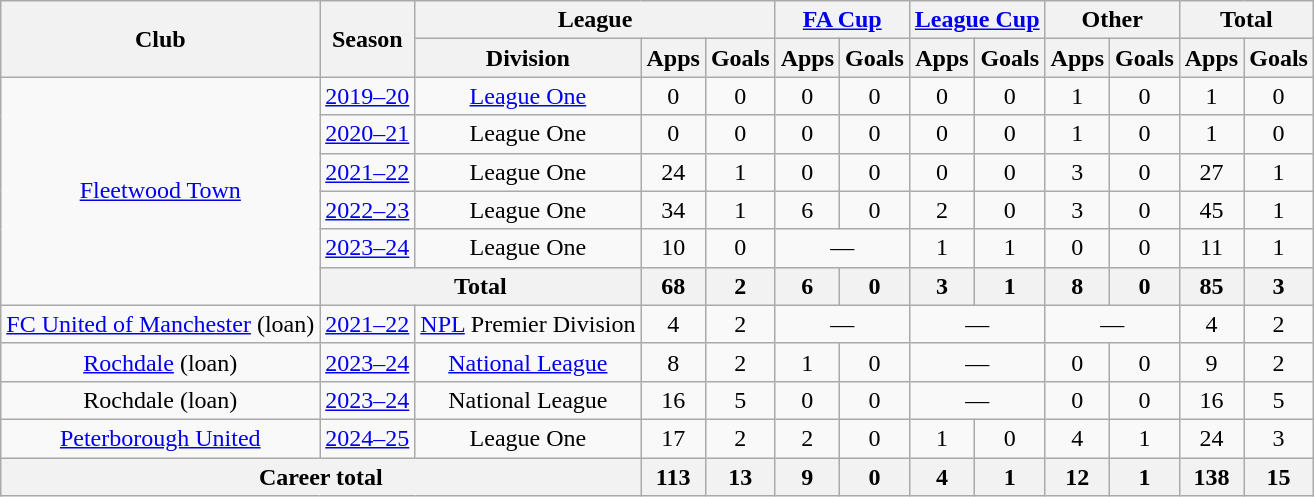<table class="wikitable" style="text-align: center">
<tr>
<th rowspan="2">Club</th>
<th rowspan="2">Season</th>
<th colspan="3">League</th>
<th colspan="2"><a href='#'>FA Cup</a></th>
<th colspan="2"><a href='#'>League Cup</a></th>
<th colspan="2">Other</th>
<th colspan="2">Total</th>
</tr>
<tr>
<th>Division</th>
<th>Apps</th>
<th>Goals</th>
<th>Apps</th>
<th>Goals</th>
<th>Apps</th>
<th>Goals</th>
<th>Apps</th>
<th>Goals</th>
<th>Apps</th>
<th>Goals</th>
</tr>
<tr>
<td rowspan="6"><a href='#'>Fleetwood Town</a></td>
<td><a href='#'>2019–20</a></td>
<td><a href='#'>League One</a></td>
<td>0</td>
<td>0</td>
<td>0</td>
<td>0</td>
<td>0</td>
<td>0</td>
<td>1</td>
<td>0</td>
<td>1</td>
<td>0</td>
</tr>
<tr>
<td><a href='#'>2020–21</a></td>
<td>League One</td>
<td>0</td>
<td>0</td>
<td>0</td>
<td>0</td>
<td>0</td>
<td>0</td>
<td>1</td>
<td>0</td>
<td>1</td>
<td>0</td>
</tr>
<tr>
<td><a href='#'>2021–22</a></td>
<td>League One</td>
<td>24</td>
<td>1</td>
<td>0</td>
<td>0</td>
<td>0</td>
<td>0</td>
<td>3</td>
<td>0</td>
<td>27</td>
<td>1</td>
</tr>
<tr>
<td><a href='#'>2022–23</a></td>
<td>League One</td>
<td>34</td>
<td>1</td>
<td>6</td>
<td>0</td>
<td>2</td>
<td>0</td>
<td>3</td>
<td>0</td>
<td>45</td>
<td>1</td>
</tr>
<tr>
<td><a href='#'>2023–24</a></td>
<td>League One</td>
<td>10</td>
<td>0</td>
<td colspan="2">—</td>
<td>1</td>
<td>1</td>
<td>0</td>
<td>0</td>
<td>11</td>
<td>1</td>
</tr>
<tr>
<th colspan="2">Total</th>
<th>68</th>
<th>2</th>
<th>6</th>
<th>0</th>
<th>3</th>
<th>1</th>
<th>8</th>
<th>0</th>
<th>85</th>
<th>3</th>
</tr>
<tr>
<td><a href='#'>FC United of Manchester</a> (loan)</td>
<td><a href='#'>2021–22</a></td>
<td><a href='#'>NPL</a> Premier Division</td>
<td>4</td>
<td>2</td>
<td colspan="2">—</td>
<td colspan="2">—</td>
<td colspan="2">—</td>
<td>4</td>
<td>2</td>
</tr>
<tr>
<td><a href='#'>Rochdale</a> (loan)</td>
<td><a href='#'>2023–24</a></td>
<td><a href='#'>National League</a></td>
<td>8</td>
<td>2</td>
<td>1</td>
<td>0</td>
<td colspan="2">—</td>
<td>0</td>
<td>0</td>
<td>9</td>
<td>2</td>
</tr>
<tr>
<td>Rochdale (loan)</td>
<td><a href='#'>2023–24</a></td>
<td>National League</td>
<td>16</td>
<td>5</td>
<td>0</td>
<td>0</td>
<td colspan="2">—</td>
<td>0</td>
<td>0</td>
<td>16</td>
<td>5</td>
</tr>
<tr>
<td><a href='#'>Peterborough United</a></td>
<td><a href='#'>2024–25</a></td>
<td>League One</td>
<td>17</td>
<td>2</td>
<td>2</td>
<td>0</td>
<td>1</td>
<td>0</td>
<td>4</td>
<td>1</td>
<td>24</td>
<td>3</td>
</tr>
<tr>
<th colspan="3">Career total</th>
<th>113</th>
<th>13</th>
<th>9</th>
<th>0</th>
<th>4</th>
<th>1</th>
<th>12</th>
<th>1</th>
<th>138</th>
<th>15</th>
</tr>
</table>
